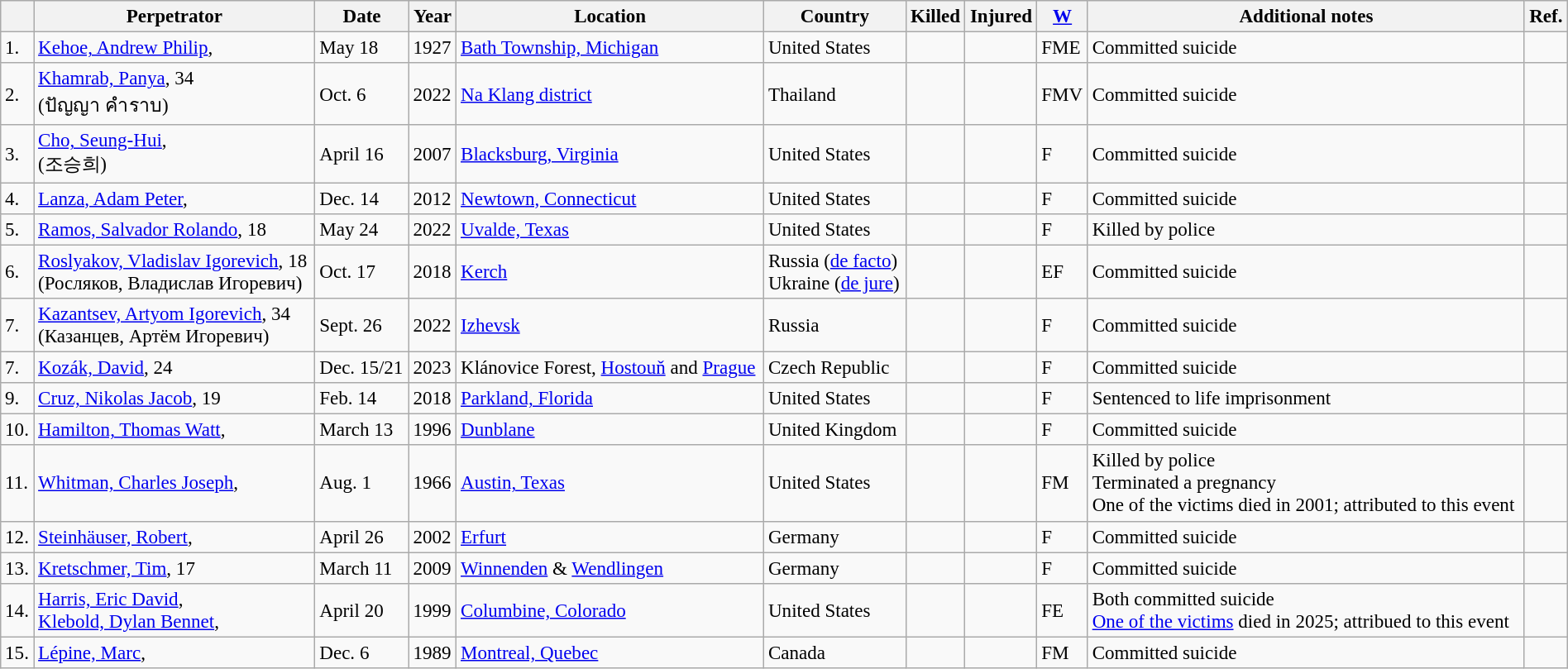<table class="wikitable sortable" style="width:100%; font-size:96%;">
<tr>
<th></th>
<th>Perpetrator</th>
<th>Date</th>
<th>Year</th>
<th>Location</th>
<th>Country</th>
<th>Killed</th>
<th>Injured</th>
<th><a href='#'>W</a></th>
<th>Additional notes</th>
<th class="unsortable">Ref.</th>
</tr>
<tr>
<td>1.</td>
<td><a href='#'>Kehoe, Andrew Philip</a>, </td>
<td> May 18</td>
<td>1927</td>
<td><a href='#'>Bath Township, Michigan</a></td>
<td>United States</td>
<td></td>
<td></td>
<td>FME</td>
<td>Committed suicide</td>
<td></td>
</tr>
<tr>
<td>2.</td>
<td><a href='#'>Khamrab, Panya</a>, 34 <br> (ปัญญา คำราบ)</td>
<td> Oct. 6</td>
<td>2022</td>
<td><a href='#'>Na Klang district</a></td>
<td>Thailand</td>
<td></td>
<td></td>
<td>FMV</td>
<td>Committed suicide</td>
<td></td>
</tr>
<tr>
<td>3.</td>
<td><a href='#'>Cho, Seung-Hui</a>,  <br> (조승희)</td>
<td> April 16</td>
<td>2007</td>
<td><a href='#'>Blacksburg, Virginia</a></td>
<td>United States</td>
<td></td>
<td></td>
<td>F</td>
<td>Committed suicide</td>
<td></td>
</tr>
<tr>
<td>4.</td>
<td><a href='#'>Lanza, Adam Peter</a>, </td>
<td> Dec. 14</td>
<td>2012</td>
<td><a href='#'>Newtown, Connecticut</a></td>
<td>United States</td>
<td></td>
<td> </td>
<td>F</td>
<td>Committed suicide</td>
<td></td>
</tr>
<tr>
<td>5.</td>
<td><a href='#'>Ramos, Salvador Rolando</a>, 18</td>
<td> May 24</td>
<td>2022</td>
<td><a href='#'>Uvalde, Texas</a></td>
<td>United States</td>
<td></td>
<td></td>
<td>F</td>
<td>Killed by police</td>
<td></td>
</tr>
<tr>
<td>6.</td>
<td><a href='#'>Roslyakov, Vladislav Igorevich</a>, 18 <br> (Росляков, Владислав Игоревич)</td>
<td> Oct. 17</td>
<td>2018</td>
<td><a href='#'>Kerch</a></td>
<td>Russia (<a href='#'>de facto</a>)<br>Ukraine (<a href='#'>de jure</a>)</td>
<td></td>
<td></td>
<td>EF</td>
<td>Committed suicide</td>
<td></td>
</tr>
<tr>
<td>7.</td>
<td><a href='#'>Kazantsev, Artyom Igorevich</a>, 34 <br> (Казанцев, Артём Игоревич)</td>
<td> Sept. 26</td>
<td>2022</td>
<td><a href='#'>Izhevsk</a></td>
<td>Russia</td>
<td></td>
<td></td>
<td>F</td>
<td>Committed suicide</td>
<td></td>
</tr>
<tr>
<td>7.</td>
<td><a href='#'>Kozák, David</a>, 24</td>
<td> Dec. 15/21</td>
<td>2023</td>
<td>Klánovice Forest, <a href='#'>Hostouň</a> and <a href='#'>Prague</a></td>
<td>Czech Republic</td>
<td></td>
<td></td>
<td>F</td>
<td>Committed suicide</td>
<td></td>
</tr>
<tr>
<td>9.</td>
<td><a href='#'>Cruz, Nikolas Jacob</a>, 19</td>
<td> Feb. 14</td>
<td>2018</td>
<td><a href='#'>Parkland, Florida</a></td>
<td>United States</td>
<td></td>
<td></td>
<td>F</td>
<td>Sentenced to life imprisonment</td>
<td></td>
</tr>
<tr>
<td>10.</td>
<td><a href='#'>Hamilton, Thomas Watt</a>, </td>
<td> March 13</td>
<td>1996</td>
<td><a href='#'>Dunblane</a></td>
<td>United Kingdom</td>
<td></td>
<td> </td>
<td>F</td>
<td>Committed suicide</td>
<td></td>
</tr>
<tr>
<td>11.</td>
<td><a href='#'>Whitman, Charles Joseph</a>, </td>
<td> Aug. 1</td>
<td>1966</td>
<td><a href='#'>Austin, Texas</a></td>
<td>United States</td>
<td></td>
<td></td>
<td>FM</td>
<td>Killed by police <br>Terminated a pregnancy <br>One of the victims died in 2001; attributed to this event</td>
<td></td>
</tr>
<tr>
<td>12.</td>
<td><a href='#'>Steinhäuser, Robert</a>, </td>
<td> April 26</td>
<td>2002</td>
<td><a href='#'>Erfurt</a></td>
<td>Germany</td>
<td></td>
<td> </td>
<td>F</td>
<td>Committed suicide</td>
<td></td>
</tr>
<tr>
<td>13.</td>
<td><a href='#'>Kretschmer, Tim</a>, 17</td>
<td> March 11</td>
<td>2009</td>
<td><a href='#'>Winnenden</a> & <a href='#'>Wendlingen</a></td>
<td>Germany</td>
<td></td>
<td> </td>
<td>F</td>
<td>Committed suicide</td>
<td></td>
</tr>
<tr>
<td>14.</td>
<td><a href='#'>Harris, Eric David</a>,  <br> <a href='#'>Klebold, Dylan Bennet</a>, </td>
<td> April 20</td>
<td>1999</td>
<td><a href='#'>Columbine, Colorado</a></td>
<td>United States</td>
<td></td>
<td></td>
<td>FE</td>
<td>Both committed suicide<br><a href='#'>One of the victims</a> died in 2025; attribued to this event</td>
<td></td>
</tr>
<tr>
<td>15.</td>
<td><a href='#'>Lépine, Marc</a>, </td>
<td> Dec. 6</td>
<td>1989</td>
<td><a href='#'>Montreal, Quebec</a></td>
<td>Canada</td>
<td></td>
<td></td>
<td>FM</td>
<td>Committed suicide</td>
<td></td>
</tr>
</table>
